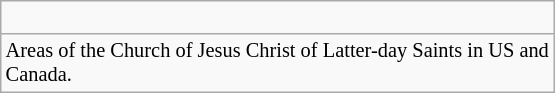<table class="wikitable floatright">
<tr>
<td style="font-size: 85%;"><br>





</td>
</tr>
<tr>
<td style="font-size: 85%;">Areas of the Church of Jesus Christ of Latter-day Saints in US and<br>Canada.</td>
</tr>
</table>
